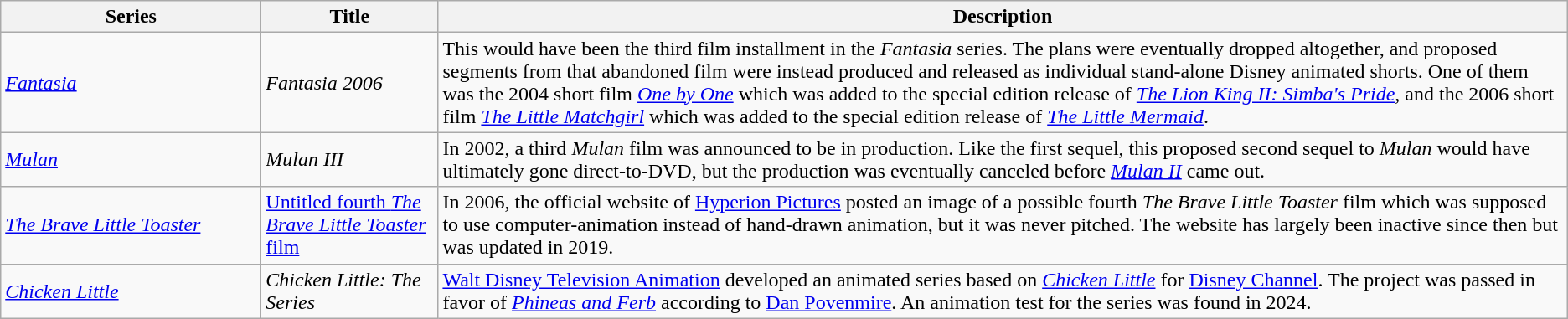<table class="wikitable">
<tr>
<th style="width:150pt;">Series</th>
<th style="width:100pt;">Title</th>
<th>Description</th>
</tr>
<tr>
<td><em><a href='#'>Fantasia</a></em></td>
<td><em>Fantasia 2006</em></td>
<td>This would have been the third film installment in the <em>Fantasia</em> series. The plans were eventually dropped altogether, and proposed segments from that abandoned film were instead produced and released as individual stand-alone Disney animated shorts. One of them was the 2004 short film <em><a href='#'>One by One</a></em> which was added to the special edition release of <em><a href='#'>The Lion King II: Simba's Pride</a></em>, and the 2006 short film <em><a href='#'>The Little Matchgirl</a></em> which was added to the special edition release of <em><a href='#'>The Little Mermaid</a></em>.</td>
</tr>
<tr>
<td><em><a href='#'>Mulan</a></em></td>
<td><em>Mulan III</em></td>
<td>In 2002, a third <em>Mulan</em> film was announced to be in production. Like the first sequel, this proposed second sequel to <em>Mulan</em> would have ultimately gone direct-to-DVD, but the production was eventually canceled before <em><a href='#'>Mulan II</a></em> came out.</td>
</tr>
<tr>
<td><em><a href='#'>The Brave Little Toaster</a></em></td>
<td><a href='#'>Untitled fourth <em>The Brave Little Toaster</em> film</a></td>
<td>In 2006, the official website of <a href='#'>Hyperion Pictures</a> posted an image of a possible fourth <em>The Brave Little Toaster</em> film which was supposed to use computer-animation instead of hand-drawn animation, but it was never pitched. The website has largely been inactive since then but was updated in 2019.</td>
</tr>
<tr>
<td><em><a href='#'>Chicken Little</a></em></td>
<td><em>Chicken Little: The Series</em></td>
<td><a href='#'>Walt Disney Television Animation</a> developed an animated series based on <em><a href='#'>Chicken Little</a></em> for <a href='#'>Disney Channel</a>. The project was passed in favor of <em><a href='#'>Phineas and Ferb</a></em> according to <a href='#'>Dan Povenmire</a>. An animation test for the series was found in 2024.</td>
</tr>
</table>
